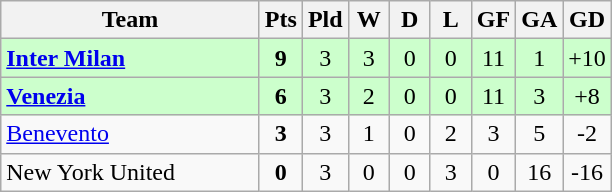<table class=wikitable style="text-align:center">
<tr>
<th width=165>Team</th>
<th width=20>Pts</th>
<th width=20>Pld</th>
<th width=20>W</th>
<th width=20>D</th>
<th width=20>L</th>
<th width=20>GF</th>
<th width=20>GA</th>
<th width=20>GD</th>
</tr>
<tr style="background:#ccffcc">
<td style="text-align:left"><strong> <a href='#'>Inter Milan</a></strong></td>
<td><strong>9</strong></td>
<td>3</td>
<td>3</td>
<td>0</td>
<td>0</td>
<td>11</td>
<td>1</td>
<td>+10</td>
</tr>
<tr style="background:#ccffcc">
<td style="text-align:left"><strong> <a href='#'>Venezia</a></strong></td>
<td><strong>6</strong></td>
<td>3</td>
<td>2</td>
<td>0</td>
<td>0</td>
<td>11</td>
<td>3</td>
<td>+8</td>
</tr>
<tr>
<td style="text-align:left"> <a href='#'>Benevento</a></td>
<td><strong>3</strong></td>
<td>3</td>
<td>1</td>
<td>0</td>
<td>2</td>
<td>3</td>
<td>5</td>
<td>-2</td>
</tr>
<tr>
<td style="text-align:left"> New York United</td>
<td><strong>0</strong></td>
<td>3</td>
<td>0</td>
<td>0</td>
<td>3</td>
<td>0</td>
<td>16</td>
<td>-16</td>
</tr>
</table>
